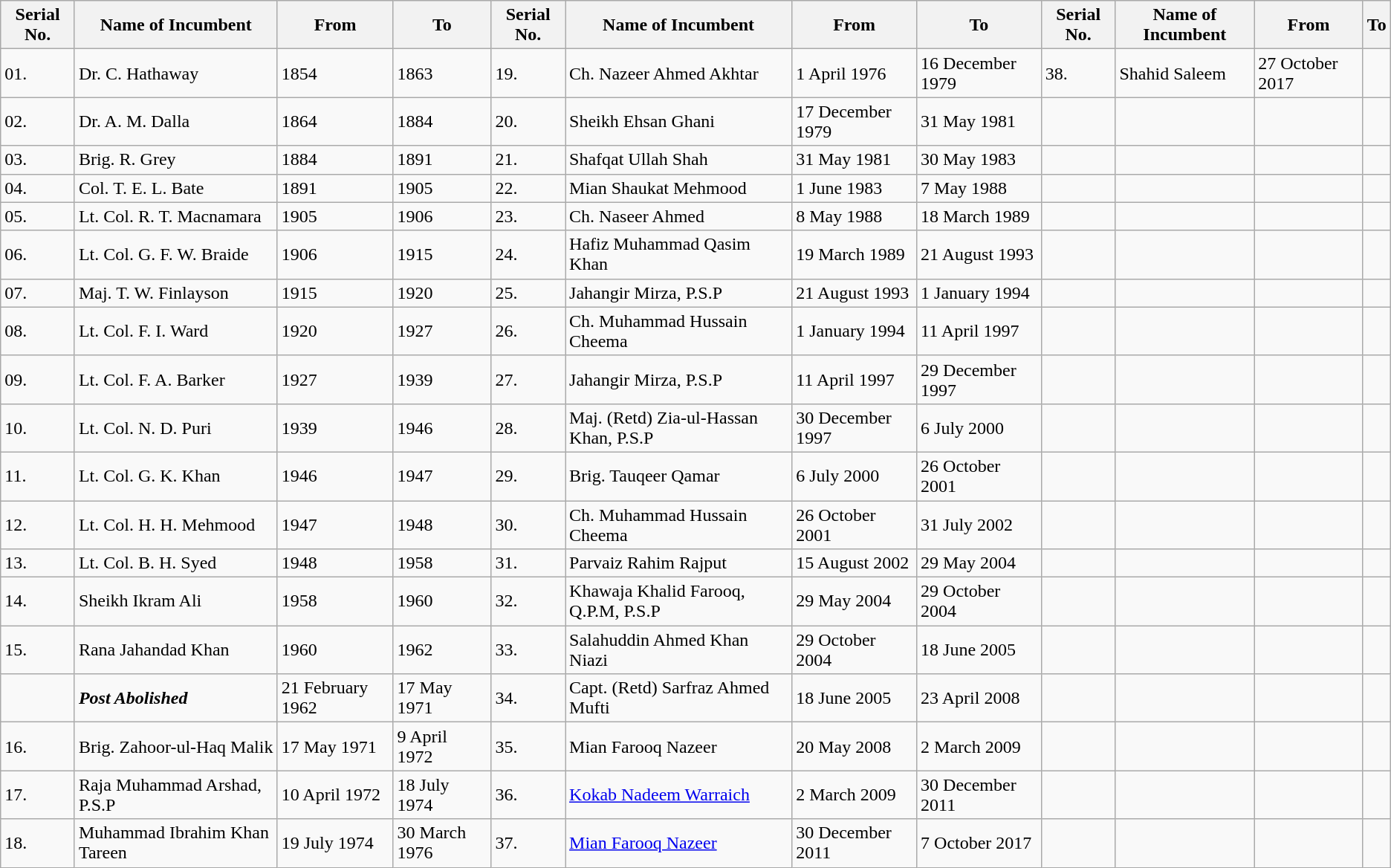<table class="wikitable">
<tr>
<th>Serial No.</th>
<th>Name of Incumbent</th>
<th>From</th>
<th>To</th>
<th>Serial No.</th>
<th>Name of Incumbent</th>
<th>From</th>
<th>To</th>
<th>Serial No.</th>
<th>Name of Incumbent</th>
<th>From</th>
<th>To</th>
</tr>
<tr>
<td>01.</td>
<td>Dr. C. Hathaway</td>
<td>1854</td>
<td>1863</td>
<td>19.</td>
<td>Ch. Nazeer Ahmed Akhtar</td>
<td>1 April 1976</td>
<td>16 December 1979</td>
<td>38.</td>
<td>Shahid Saleem</td>
<td>27 October 2017</td>
<td></td>
</tr>
<tr>
<td>02.</td>
<td>Dr. A. M. Dalla</td>
<td>1864</td>
<td>1884</td>
<td>20.</td>
<td>Sheikh Ehsan Ghani</td>
<td>17 December 1979</td>
<td>31 May 1981</td>
<td></td>
<td></td>
<td></td>
<td></td>
</tr>
<tr>
<td>03.</td>
<td>Brig. R. Grey</td>
<td>1884</td>
<td>1891</td>
<td>21.</td>
<td>Shafqat Ullah Shah</td>
<td>31 May 1981</td>
<td>30 May 1983</td>
<td></td>
<td></td>
<td></td>
<td></td>
</tr>
<tr>
<td>04.</td>
<td>Col. T. E. L. Bate</td>
<td>1891</td>
<td>1905</td>
<td>22.</td>
<td>Mian Shaukat Mehmood</td>
<td>1 June 1983</td>
<td>7 May 1988</td>
<td></td>
<td></td>
<td></td>
<td></td>
</tr>
<tr>
<td>05.</td>
<td>Lt. Col. R. T. Macnamara</td>
<td>1905</td>
<td>1906</td>
<td>23.</td>
<td>Ch. Naseer Ahmed</td>
<td>8 May 1988</td>
<td>18 March 1989</td>
<td></td>
<td></td>
<td></td>
<td></td>
</tr>
<tr>
<td>06.</td>
<td>Lt. Col. G. F. W. Braide</td>
<td>1906</td>
<td>1915</td>
<td>24.</td>
<td>Hafiz Muhammad Qasim Khan</td>
<td>19 March 1989</td>
<td>21 August 1993</td>
<td></td>
<td></td>
<td></td>
<td></td>
</tr>
<tr>
<td>07.</td>
<td>Maj. T. W. Finlayson</td>
<td>1915</td>
<td>1920</td>
<td>25.</td>
<td>Jahangir Mirza, P.S.P</td>
<td>21 August 1993</td>
<td>1 January 1994</td>
<td></td>
<td></td>
<td></td>
<td></td>
</tr>
<tr>
<td>08.</td>
<td>Lt. Col. F. I. Ward</td>
<td>1920</td>
<td>1927</td>
<td>26.</td>
<td>Ch. Muhammad Hussain Cheema</td>
<td>1 January 1994</td>
<td>11 April 1997</td>
<td></td>
<td></td>
<td></td>
<td></td>
</tr>
<tr>
<td>09.</td>
<td>Lt. Col. F. A. Barker</td>
<td>1927</td>
<td>1939</td>
<td>27.</td>
<td>Jahangir Mirza, P.S.P</td>
<td>11 April 1997</td>
<td>29 December 1997</td>
<td></td>
<td></td>
<td></td>
<td></td>
</tr>
<tr>
<td>10.</td>
<td>Lt. Col. N. D. Puri</td>
<td>1939</td>
<td>1946</td>
<td>28.</td>
<td>Maj. (Retd) Zia-ul-Hassan Khan, P.S.P</td>
<td>30 December 1997</td>
<td>6 July 2000</td>
<td></td>
<td></td>
<td></td>
<td></td>
</tr>
<tr>
<td>11.</td>
<td>Lt. Col. G. K. Khan</td>
<td>1946</td>
<td>1947</td>
<td>29.</td>
<td>Brig. Tauqeer Qamar</td>
<td>6 July 2000</td>
<td>26 October 2001</td>
<td></td>
<td></td>
<td></td>
<td></td>
</tr>
<tr>
<td>12.</td>
<td>Lt. Col. H. H. Mehmood</td>
<td>1947</td>
<td>1948</td>
<td>30.</td>
<td>Ch. Muhammad Hussain Cheema</td>
<td>26 October 2001</td>
<td>31 July 2002</td>
<td></td>
<td></td>
<td></td>
<td></td>
</tr>
<tr>
<td>13.</td>
<td>Lt. Col. B. H. Syed</td>
<td>1948</td>
<td>1958</td>
<td>31.</td>
<td>Parvaiz Rahim Rajput</td>
<td>15 August 2002</td>
<td>29 May 2004</td>
<td></td>
<td></td>
<td></td>
<td></td>
</tr>
<tr>
<td>14.</td>
<td>Sheikh Ikram Ali</td>
<td>1958</td>
<td>1960</td>
<td>32.</td>
<td>Khawaja Khalid Farooq, Q.P.M, P.S.P</td>
<td>29 May 2004</td>
<td>29 October 2004</td>
<td></td>
<td></td>
<td></td>
<td></td>
</tr>
<tr>
<td>15.</td>
<td>Rana Jahandad Khan</td>
<td>1960</td>
<td>1962</td>
<td>33.</td>
<td>Salahuddin Ahmed Khan Niazi</td>
<td>29 October 2004</td>
<td>18 June 2005</td>
<td></td>
<td></td>
<td></td>
<td></td>
</tr>
<tr>
<td></td>
<td><strong><em>Post Abolished</em></strong></td>
<td>21 February 1962</td>
<td>17 May 1971</td>
<td>34.</td>
<td>Capt. (Retd) Sarfraz Ahmed Mufti</td>
<td>18 June 2005</td>
<td>23 April 2008</td>
<td></td>
<td></td>
<td></td>
<td></td>
</tr>
<tr>
<td>16.</td>
<td>Brig. Zahoor-ul-Haq Malik</td>
<td>17 May 1971</td>
<td>9 April 1972</td>
<td>35.</td>
<td>Mian Farooq Nazeer</td>
<td>20 May 2008</td>
<td>2 March 2009</td>
<td></td>
<td></td>
<td></td>
<td></td>
</tr>
<tr>
<td>17.</td>
<td>Raja Muhammad Arshad, P.S.P</td>
<td>10 April 1972</td>
<td>18 July 1974</td>
<td>36.</td>
<td><a href='#'>Kokab Nadeem Warraich</a></td>
<td>2 March 2009</td>
<td>30 December 2011</td>
<td></td>
<td></td>
<td></td>
<td></td>
</tr>
<tr>
<td>18.</td>
<td>Muhammad Ibrahim Khan Tareen</td>
<td>19 July 1974</td>
<td>30 March 1976</td>
<td>37.</td>
<td><a href='#'>Mian Farooq Nazeer</a></td>
<td>30 December 2011</td>
<td>7 October 2017</td>
<td></td>
<td></td>
<td></td>
<td></td>
</tr>
</table>
